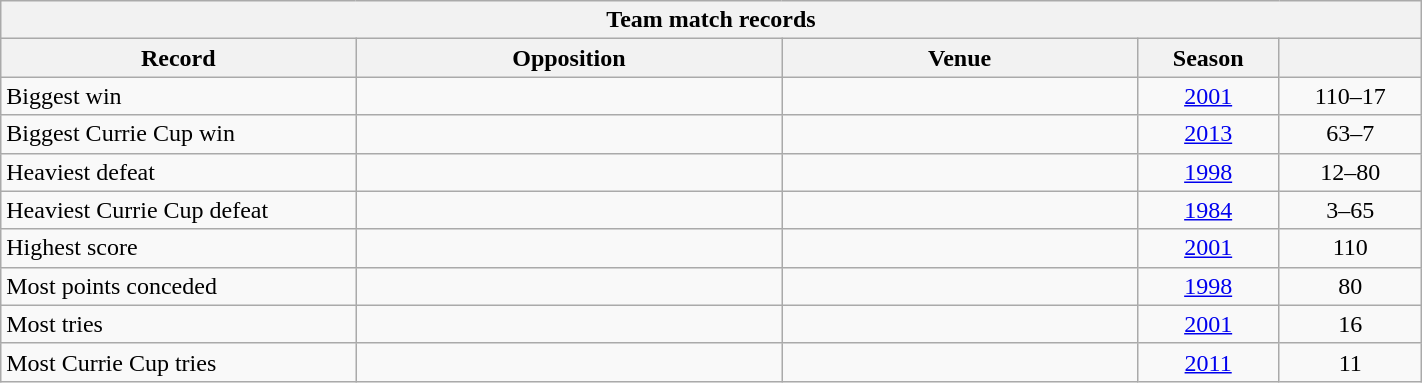<table class="wikitable collapsible" style="text-align:left;width:75%">
<tr>
<th colspan="5">Team match records</th>
</tr>
<tr>
<th style="width:25%">Record</th>
<th style="width:30%">Opposition</th>
<th style="width:25%">Venue</th>
<th style="width:10%">Season</th>
<th style="width:10%"></th>
</tr>
<tr>
<td>Biggest win</td>
<td></td>
<td></td>
<td style="text-align:center"><a href='#'>2001</a></td>
<td style="text-align:center">110–17</td>
</tr>
<tr>
<td>Biggest Currie Cup win</td>
<td></td>
<td></td>
<td style="text-align:center"><a href='#'>2013</a></td>
<td style="text-align:center">63–7</td>
</tr>
<tr>
<td>Heaviest defeat</td>
<td></td>
<td></td>
<td style="text-align:center"><a href='#'>1998</a></td>
<td style="text-align:center">12–80</td>
</tr>
<tr>
<td>Heaviest Currie Cup defeat</td>
<td></td>
<td></td>
<td style="text-align:center"><a href='#'>1984</a></td>
<td style="text-align:center">3–65</td>
</tr>
<tr>
<td>Highest score</td>
<td></td>
<td></td>
<td style="text-align:center"><a href='#'>2001</a></td>
<td style="text-align:center">110</td>
</tr>
<tr>
<td>Most points conceded</td>
<td></td>
<td></td>
<td style="text-align:center"><a href='#'>1998</a></td>
<td style="text-align:center">80</td>
</tr>
<tr>
<td>Most tries</td>
<td></td>
<td></td>
<td style="text-align:center"><a href='#'>2001</a></td>
<td style="text-align:center">16</td>
</tr>
<tr>
<td>Most Currie Cup tries</td>
<td></td>
<td></td>
<td style="text-align:center"><a href='#'>2011</a></td>
<td style="text-align:center">11</td>
</tr>
</table>
